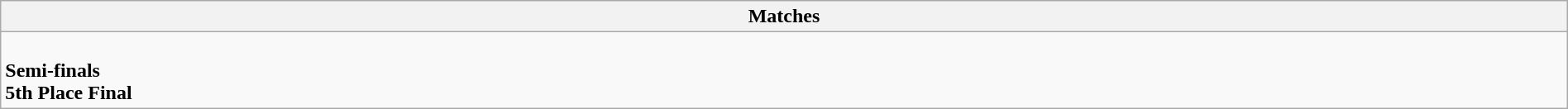<table class="wikitable collapsible collapsed" style="width:100%;">
<tr>
<th>Matches</th>
</tr>
<tr>
<td><br><strong>Semi-finals</strong>

<br><strong>5th Place Final</strong>
</td>
</tr>
</table>
